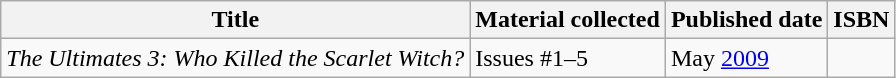<table class="wikitable">
<tr>
<th>Title</th>
<th>Material collected</th>
<th>Published date</th>
<th>ISBN</th>
</tr>
<tr>
<td><em>The Ultimates 3: Who Killed the Scarlet Witch?</em></td>
<td>Issues #1–5</td>
<td>May <a href='#'>2009</a></td>
<td></td>
</tr>
</table>
